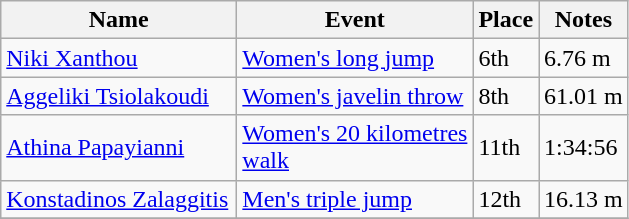<table class="wikitable sortable">
<tr>
<th width=150>Name</th>
<th width=150>Event</th>
<th>Place</th>
<th>Notes</th>
</tr>
<tr>
<td><a href='#'>Niki Xanthou</a></td>
<td><a href='#'>Women's long jump</a></td>
<td>6th</td>
<td>6.76 m</td>
</tr>
<tr>
<td><a href='#'>Aggeliki Tsiolakoudi</a></td>
<td><a href='#'>Women's javelin throw</a></td>
<td>8th</td>
<td>61.01 m</td>
</tr>
<tr>
<td><a href='#'>Athina Papayianni</a></td>
<td><a href='#'>Women's 20 kilometres walk</a></td>
<td>11th</td>
<td>1:34:56</td>
</tr>
<tr>
<td><a href='#'>Konstadinos Zalaggitis</a></td>
<td><a href='#'>Men's triple jump</a></td>
<td>12th</td>
<td>16.13 m</td>
</tr>
<tr>
</tr>
</table>
